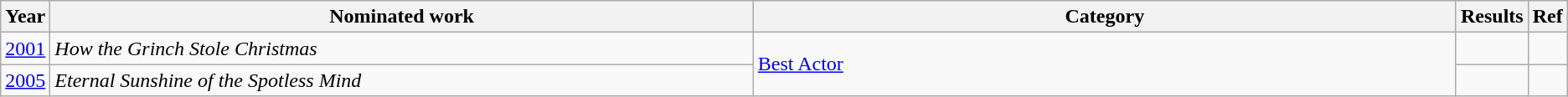<table class="wikitable">
<tr>
<th scope="col" style="width:1em;">Year</th>
<th scope="col" style="width:35em;">Nominated work</th>
<th scope="col" style="width:35em;">Category</th>
<th scope="col" style="width:1em;">Results</th>
<th scope="col" style="width:1em;">Ref</th>
</tr>
<tr>
<td><a href='#'>2001</a></td>
<td><em>How the Grinch Stole Christmas</em></td>
<td rowspan="2"><a href='#'>Best Actor</a></td>
<td></td>
<td></td>
</tr>
<tr>
<td><a href='#'>2005</a></td>
<td><em>Eternal Sunshine of the Spotless Mind</em></td>
<td></td>
<td></td>
</tr>
</table>
